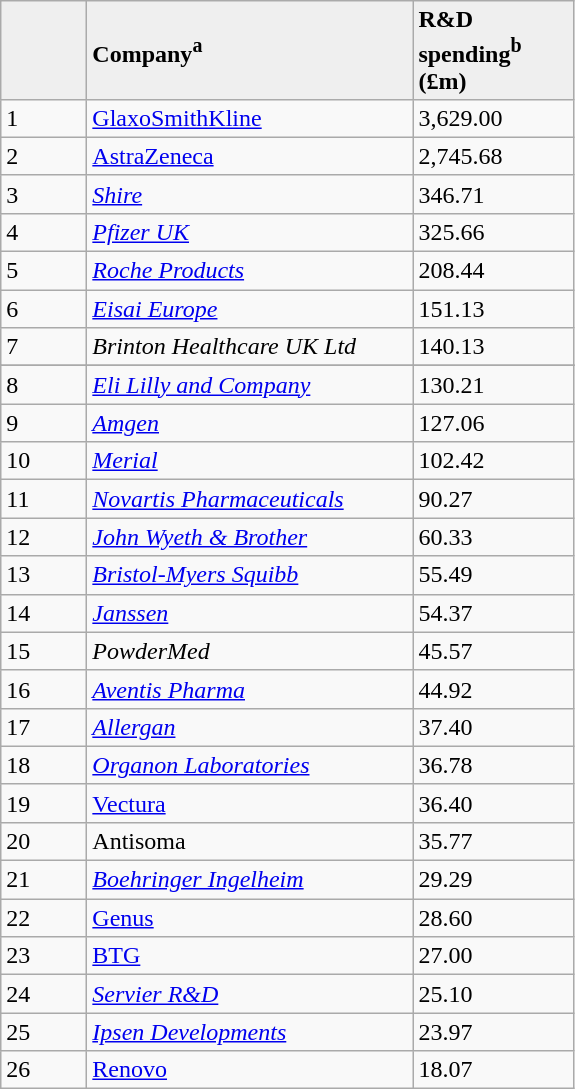<table class="wikitable">
<tr style="background:#efefef;">
<td style="width:50px; text-align:left;"></td>
<td style="width:210px; text-align:left;"><strong>Company<sup>a</sup></strong></td>
<td style="width:100px; text-align:left;"><strong>R&D spending<sup>b</sup> (£m)</strong></td>
</tr>
<tr>
<td style="width:50px; text-align:left;">1</td>
<td style="width:210px; text-align:left;"><a href='#'>GlaxoSmithKline</a></td>
<td style="width:100px; text-align:left;">3,629.00</td>
</tr>
<tr>
<td style="width:50px; text-align:left;">2</td>
<td style="width:210px; text-align:left;"><a href='#'>AstraZeneca</a></td>
<td style="width:100px; text-align:left;">2,745.68</td>
</tr>
<tr>
<td style="width:50px; text-align:left;">3</td>
<td style="width:210px; text-align:left;"><a href='#'><em>Shire</em></a></td>
<td style="width:100px; text-align:left;">346.71</td>
</tr>
<tr>
<td style="width:50px; text-align:left;">4</td>
<td style="width:210px; text-align:left;"><em><a href='#'>Pfizer UK</a></em></td>
<td style="width:100px; text-align:left;">325.66</td>
</tr>
<tr>
<td style="width:50px; text-align:left;">5</td>
<td style="width:210px; text-align:left;"><em><a href='#'>Roche Products</a></em></td>
<td style="width:100px; text-align:left;">208.44</td>
</tr>
<tr>
<td style="width:50px; text-align:left;">6</td>
<td style="width:210px; text-align:left;"><em><a href='#'>Eisai Europe</a></em></td>
<td style="width:100px; text-align:left;">151.13</td>
</tr>
<tr>
<td style="width:50px; text-align:left;">7</td>
<td style="width:210px; text-align:left;"><em>Brinton Healthcare UK Ltd</em></td>
<td style="width:100px; text-align:left;">140.13</td>
</tr>
<tr>
</tr>
<tr>
<td style="width:50px; text-align:left;">8</td>
<td style="width:210px; text-align:left;"><em><a href='#'>Eli Lilly and Company</a></em></td>
<td style="width:100px; text-align:left;">130.21</td>
</tr>
<tr>
<td style="width:50px; text-align:left;">9</td>
<td style="width:210px; text-align:left;"><em><a href='#'>Amgen</a></em></td>
<td style="width:100px; text-align:left;">127.06</td>
</tr>
<tr>
<td style="width:50px; text-align:left;">10</td>
<td style="width:210px; text-align:left;"><em><a href='#'>Merial</a></em></td>
<td style="width:100px; text-align:left;">102.42</td>
</tr>
<tr>
<td style="width:50px; text-align:left;">11</td>
<td style="width:210px; text-align:left;"><em><a href='#'>Novartis Pharmaceuticals</a></em></td>
<td style="width:100px; text-align:left;">90.27</td>
</tr>
<tr>
<td style="width:50px; text-align:left;">12</td>
<td style="width:210px; text-align:left;"><em><a href='#'>John Wyeth & Brother</a></em></td>
<td style="width:100px; text-align:left;">60.33</td>
</tr>
<tr>
<td style="width:50px; text-align:left;">13</td>
<td style="width:210px; text-align:left;"><em><a href='#'>Bristol-Myers Squibb</a></em></td>
<td style="width:100px; text-align:left;">55.49</td>
</tr>
<tr>
<td style="width:50px; text-align:left;">14</td>
<td style="width:210px; text-align:left;"><em><a href='#'>Janssen</a></em></td>
<td style="width:100px; text-align:left;">54.37</td>
</tr>
<tr>
<td style="width:50px; text-align:left;">15</td>
<td style="width:210px; text-align:left;"><em>PowderMed</em></td>
<td style="width:100px; text-align:left;">45.57</td>
</tr>
<tr>
<td style="width:50px; text-align:left;">16</td>
<td style="width:210px; text-align:left;"><em><a href='#'>Aventis Pharma</a></em></td>
<td style="width:100px; text-align:left;">44.92</td>
</tr>
<tr>
<td style="width:50px; text-align:left;">17</td>
<td style="width:210px; text-align:left;"><em><a href='#'>Allergan</a></em></td>
<td style="width:100px; text-align:left;">37.40</td>
</tr>
<tr>
<td style="width:50px; text-align:left;">18</td>
<td style="width:210px; text-align:left;"><em><a href='#'>Organon Laboratories</a></em></td>
<td style="width:100px; text-align:left;">36.78</td>
</tr>
<tr>
<td style="width:50px; text-align:left;">19</td>
<td style="width:210px; text-align:left;"><a href='#'>Vectura</a></td>
<td style="width:100px; text-align:left;">36.40</td>
</tr>
<tr>
<td style="width:50px; text-align:left;">20</td>
<td style="width:210px; text-align:left;">Antisoma</td>
<td style="width:100px; text-align:left;">35.77</td>
</tr>
<tr>
<td style="width:50px; text-align:left;">21</td>
<td style="width:210px; text-align:left;"><em><a href='#'>Boehringer Ingelheim</a></em></td>
<td style="width:100px; text-align:left;">29.29</td>
</tr>
<tr>
<td style="width:50px; text-align:left;">22</td>
<td style="width:210px; text-align:left;"><a href='#'>Genus</a></td>
<td style="width:100px; text-align:left;">28.60</td>
</tr>
<tr>
<td style="width:50px; text-align:left;">23</td>
<td style="width:210px; text-align:left;"><a href='#'>BTG</a></td>
<td style="width:100px; text-align:left;">27.00</td>
</tr>
<tr>
<td style="width:50px; text-align:left;">24</td>
<td style="width:210px; text-align:left;"><em><a href='#'>Servier R&D</a></em></td>
<td style="width:100px; text-align:left;">25.10</td>
</tr>
<tr>
<td style="width:50px; text-align:left;">25</td>
<td style="width:210px; text-align:left;"><em><a href='#'>Ipsen Developments</a></em></td>
<td style="width:100px; text-align:left;">23.97</td>
</tr>
<tr>
<td style="width:50px; text-align:left;">26</td>
<td style="width:210px; text-align:left;"><a href='#'>Renovo</a></td>
<td style="width:100px; text-align:left;">18.07</td>
</tr>
</table>
